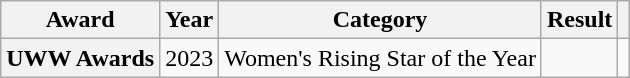<table class="wikitable plainrowheaders sortable">
<tr>
<th scope="col">Award</th>
<th scope="col">Year</th>
<th scope="col">Category</th>
<th scope="col">Result</th>
<th scope="col" class="unsortable"></th>
</tr>
<tr>
<th scope="row">UWW Awards</th>
<td>2023</td>
<td>Women's Rising Star of the Year</td>
<td></td>
<td></td>
</tr>
</table>
